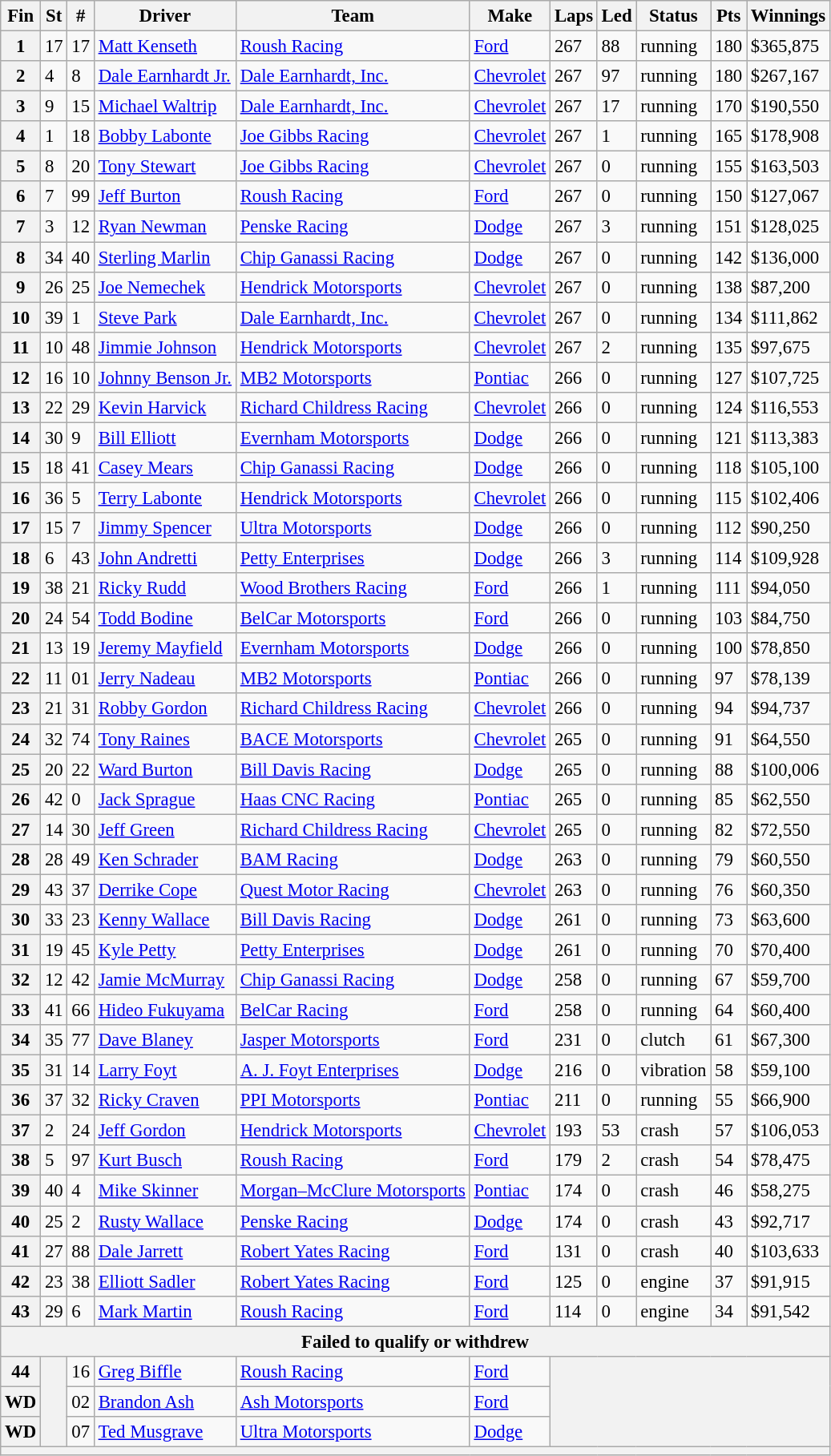<table class="wikitable" style="font-size:95%">
<tr>
<th>Fin</th>
<th>St</th>
<th>#</th>
<th>Driver</th>
<th>Team</th>
<th>Make</th>
<th>Laps</th>
<th>Led</th>
<th>Status</th>
<th>Pts</th>
<th>Winnings</th>
</tr>
<tr>
<th>1</th>
<td>17</td>
<td>17</td>
<td><a href='#'>Matt Kenseth</a></td>
<td><a href='#'>Roush Racing</a></td>
<td><a href='#'>Ford</a></td>
<td>267</td>
<td>88</td>
<td>running</td>
<td>180</td>
<td>$365,875</td>
</tr>
<tr>
<th>2</th>
<td>4</td>
<td>8</td>
<td><a href='#'>Dale Earnhardt Jr.</a></td>
<td><a href='#'>Dale Earnhardt, Inc.</a></td>
<td><a href='#'>Chevrolet</a></td>
<td>267</td>
<td>97</td>
<td>running</td>
<td>180</td>
<td>$267,167</td>
</tr>
<tr>
<th>3</th>
<td>9</td>
<td>15</td>
<td><a href='#'>Michael Waltrip</a></td>
<td><a href='#'>Dale Earnhardt, Inc.</a></td>
<td><a href='#'>Chevrolet</a></td>
<td>267</td>
<td>17</td>
<td>running</td>
<td>170</td>
<td>$190,550</td>
</tr>
<tr>
<th>4</th>
<td>1</td>
<td>18</td>
<td><a href='#'>Bobby Labonte</a></td>
<td><a href='#'>Joe Gibbs Racing</a></td>
<td><a href='#'>Chevrolet</a></td>
<td>267</td>
<td>1</td>
<td>running</td>
<td>165</td>
<td>$178,908</td>
</tr>
<tr>
<th>5</th>
<td>8</td>
<td>20</td>
<td><a href='#'>Tony Stewart</a></td>
<td><a href='#'>Joe Gibbs Racing</a></td>
<td><a href='#'>Chevrolet</a></td>
<td>267</td>
<td>0</td>
<td>running</td>
<td>155</td>
<td>$163,503</td>
</tr>
<tr>
<th>6</th>
<td>7</td>
<td>99</td>
<td><a href='#'>Jeff Burton</a></td>
<td><a href='#'>Roush Racing</a></td>
<td><a href='#'>Ford</a></td>
<td>267</td>
<td>0</td>
<td>running</td>
<td>150</td>
<td>$127,067</td>
</tr>
<tr>
<th>7</th>
<td>3</td>
<td>12</td>
<td><a href='#'>Ryan Newman</a></td>
<td><a href='#'>Penske Racing</a></td>
<td><a href='#'>Dodge</a></td>
<td>267</td>
<td>3</td>
<td>running</td>
<td>151</td>
<td>$128,025</td>
</tr>
<tr>
<th>8</th>
<td>34</td>
<td>40</td>
<td><a href='#'>Sterling Marlin</a></td>
<td><a href='#'>Chip Ganassi Racing</a></td>
<td><a href='#'>Dodge</a></td>
<td>267</td>
<td>0</td>
<td>running</td>
<td>142</td>
<td>$136,000</td>
</tr>
<tr>
<th>9</th>
<td>26</td>
<td>25</td>
<td><a href='#'>Joe Nemechek</a></td>
<td><a href='#'>Hendrick Motorsports</a></td>
<td><a href='#'>Chevrolet</a></td>
<td>267</td>
<td>0</td>
<td>running</td>
<td>138</td>
<td>$87,200</td>
</tr>
<tr>
<th>10</th>
<td>39</td>
<td>1</td>
<td><a href='#'>Steve Park</a></td>
<td><a href='#'>Dale Earnhardt, Inc.</a></td>
<td><a href='#'>Chevrolet</a></td>
<td>267</td>
<td>0</td>
<td>running</td>
<td>134</td>
<td>$111,862</td>
</tr>
<tr>
<th>11</th>
<td>10</td>
<td>48</td>
<td><a href='#'>Jimmie Johnson</a></td>
<td><a href='#'>Hendrick Motorsports</a></td>
<td><a href='#'>Chevrolet</a></td>
<td>267</td>
<td>2</td>
<td>running</td>
<td>135</td>
<td>$97,675</td>
</tr>
<tr>
<th>12</th>
<td>16</td>
<td>10</td>
<td><a href='#'>Johnny Benson Jr.</a></td>
<td><a href='#'>MB2 Motorsports</a></td>
<td><a href='#'>Pontiac</a></td>
<td>266</td>
<td>0</td>
<td>running</td>
<td>127</td>
<td>$107,725</td>
</tr>
<tr>
<th>13</th>
<td>22</td>
<td>29</td>
<td><a href='#'>Kevin Harvick</a></td>
<td><a href='#'>Richard Childress Racing</a></td>
<td><a href='#'>Chevrolet</a></td>
<td>266</td>
<td>0</td>
<td>running</td>
<td>124</td>
<td>$116,553</td>
</tr>
<tr>
<th>14</th>
<td>30</td>
<td>9</td>
<td><a href='#'>Bill Elliott</a></td>
<td><a href='#'>Evernham Motorsports</a></td>
<td><a href='#'>Dodge</a></td>
<td>266</td>
<td>0</td>
<td>running</td>
<td>121</td>
<td>$113,383</td>
</tr>
<tr>
<th>15</th>
<td>18</td>
<td>41</td>
<td><a href='#'>Casey Mears</a></td>
<td><a href='#'>Chip Ganassi Racing</a></td>
<td><a href='#'>Dodge</a></td>
<td>266</td>
<td>0</td>
<td>running</td>
<td>118</td>
<td>$105,100</td>
</tr>
<tr>
<th>16</th>
<td>36</td>
<td>5</td>
<td><a href='#'>Terry Labonte</a></td>
<td><a href='#'>Hendrick Motorsports</a></td>
<td><a href='#'>Chevrolet</a></td>
<td>266</td>
<td>0</td>
<td>running</td>
<td>115</td>
<td>$102,406</td>
</tr>
<tr>
<th>17</th>
<td>15</td>
<td>7</td>
<td><a href='#'>Jimmy Spencer</a></td>
<td><a href='#'>Ultra Motorsports</a></td>
<td><a href='#'>Dodge</a></td>
<td>266</td>
<td>0</td>
<td>running</td>
<td>112</td>
<td>$90,250</td>
</tr>
<tr>
<th>18</th>
<td>6</td>
<td>43</td>
<td><a href='#'>John Andretti</a></td>
<td><a href='#'>Petty Enterprises</a></td>
<td><a href='#'>Dodge</a></td>
<td>266</td>
<td>3</td>
<td>running</td>
<td>114</td>
<td>$109,928</td>
</tr>
<tr>
<th>19</th>
<td>38</td>
<td>21</td>
<td><a href='#'>Ricky Rudd</a></td>
<td><a href='#'>Wood Brothers Racing</a></td>
<td><a href='#'>Ford</a></td>
<td>266</td>
<td>1</td>
<td>running</td>
<td>111</td>
<td>$94,050</td>
</tr>
<tr>
<th>20</th>
<td>24</td>
<td>54</td>
<td><a href='#'>Todd Bodine</a></td>
<td><a href='#'>BelCar Motorsports</a></td>
<td><a href='#'>Ford</a></td>
<td>266</td>
<td>0</td>
<td>running</td>
<td>103</td>
<td>$84,750</td>
</tr>
<tr>
<th>21</th>
<td>13</td>
<td>19</td>
<td><a href='#'>Jeremy Mayfield</a></td>
<td><a href='#'>Evernham Motorsports</a></td>
<td><a href='#'>Dodge</a></td>
<td>266</td>
<td>0</td>
<td>running</td>
<td>100</td>
<td>$78,850</td>
</tr>
<tr>
<th>22</th>
<td>11</td>
<td>01</td>
<td><a href='#'>Jerry Nadeau</a></td>
<td><a href='#'>MB2 Motorsports</a></td>
<td><a href='#'>Pontiac</a></td>
<td>266</td>
<td>0</td>
<td>running</td>
<td>97</td>
<td>$78,139</td>
</tr>
<tr>
<th>23</th>
<td>21</td>
<td>31</td>
<td><a href='#'>Robby Gordon</a></td>
<td><a href='#'>Richard Childress Racing</a></td>
<td><a href='#'>Chevrolet</a></td>
<td>266</td>
<td>0</td>
<td>running</td>
<td>94</td>
<td>$94,737</td>
</tr>
<tr>
<th>24</th>
<td>32</td>
<td>74</td>
<td><a href='#'>Tony Raines</a></td>
<td><a href='#'>BACE Motorsports</a></td>
<td><a href='#'>Chevrolet</a></td>
<td>265</td>
<td>0</td>
<td>running</td>
<td>91</td>
<td>$64,550</td>
</tr>
<tr>
<th>25</th>
<td>20</td>
<td>22</td>
<td><a href='#'>Ward Burton</a></td>
<td><a href='#'>Bill Davis Racing</a></td>
<td><a href='#'>Dodge</a></td>
<td>265</td>
<td>0</td>
<td>running</td>
<td>88</td>
<td>$100,006</td>
</tr>
<tr>
<th>26</th>
<td>42</td>
<td>0</td>
<td><a href='#'>Jack Sprague</a></td>
<td><a href='#'>Haas CNC Racing</a></td>
<td><a href='#'>Pontiac</a></td>
<td>265</td>
<td>0</td>
<td>running</td>
<td>85</td>
<td>$62,550</td>
</tr>
<tr>
<th>27</th>
<td>14</td>
<td>30</td>
<td><a href='#'>Jeff Green</a></td>
<td><a href='#'>Richard Childress Racing</a></td>
<td><a href='#'>Chevrolet</a></td>
<td>265</td>
<td>0</td>
<td>running</td>
<td>82</td>
<td>$72,550</td>
</tr>
<tr>
<th>28</th>
<td>28</td>
<td>49</td>
<td><a href='#'>Ken Schrader</a></td>
<td><a href='#'>BAM Racing</a></td>
<td><a href='#'>Dodge</a></td>
<td>263</td>
<td>0</td>
<td>running</td>
<td>79</td>
<td>$60,550</td>
</tr>
<tr>
<th>29</th>
<td>43</td>
<td>37</td>
<td><a href='#'>Derrike Cope</a></td>
<td><a href='#'>Quest Motor Racing</a></td>
<td><a href='#'>Chevrolet</a></td>
<td>263</td>
<td>0</td>
<td>running</td>
<td>76</td>
<td>$60,350</td>
</tr>
<tr>
<th>30</th>
<td>33</td>
<td>23</td>
<td><a href='#'>Kenny Wallace</a></td>
<td><a href='#'>Bill Davis Racing</a></td>
<td><a href='#'>Dodge</a></td>
<td>261</td>
<td>0</td>
<td>running</td>
<td>73</td>
<td>$63,600</td>
</tr>
<tr>
<th>31</th>
<td>19</td>
<td>45</td>
<td><a href='#'>Kyle Petty</a></td>
<td><a href='#'>Petty Enterprises</a></td>
<td><a href='#'>Dodge</a></td>
<td>261</td>
<td>0</td>
<td>running</td>
<td>70</td>
<td>$70,400</td>
</tr>
<tr>
<th>32</th>
<td>12</td>
<td>42</td>
<td><a href='#'>Jamie McMurray</a></td>
<td><a href='#'>Chip Ganassi Racing</a></td>
<td><a href='#'>Dodge</a></td>
<td>258</td>
<td>0</td>
<td>running</td>
<td>67</td>
<td>$59,700</td>
</tr>
<tr>
<th>33</th>
<td>41</td>
<td>66</td>
<td><a href='#'>Hideo Fukuyama</a></td>
<td><a href='#'>BelCar Racing</a></td>
<td><a href='#'>Ford</a></td>
<td>258</td>
<td>0</td>
<td>running</td>
<td>64</td>
<td>$60,400</td>
</tr>
<tr>
<th>34</th>
<td>35</td>
<td>77</td>
<td><a href='#'>Dave Blaney</a></td>
<td><a href='#'>Jasper Motorsports</a></td>
<td><a href='#'>Ford</a></td>
<td>231</td>
<td>0</td>
<td>clutch</td>
<td>61</td>
<td>$67,300</td>
</tr>
<tr>
<th>35</th>
<td>31</td>
<td>14</td>
<td><a href='#'>Larry Foyt</a></td>
<td><a href='#'>A. J. Foyt Enterprises</a></td>
<td><a href='#'>Dodge</a></td>
<td>216</td>
<td>0</td>
<td>vibration</td>
<td>58</td>
<td>$59,100</td>
</tr>
<tr>
<th>36</th>
<td>37</td>
<td>32</td>
<td><a href='#'>Ricky Craven</a></td>
<td><a href='#'>PPI Motorsports</a></td>
<td><a href='#'>Pontiac</a></td>
<td>211</td>
<td>0</td>
<td>running</td>
<td>55</td>
<td>$66,900</td>
</tr>
<tr>
<th>37</th>
<td>2</td>
<td>24</td>
<td><a href='#'>Jeff Gordon</a></td>
<td><a href='#'>Hendrick Motorsports</a></td>
<td><a href='#'>Chevrolet</a></td>
<td>193</td>
<td>53</td>
<td>crash</td>
<td>57</td>
<td>$106,053</td>
</tr>
<tr>
<th>38</th>
<td>5</td>
<td>97</td>
<td><a href='#'>Kurt Busch</a></td>
<td><a href='#'>Roush Racing</a></td>
<td><a href='#'>Ford</a></td>
<td>179</td>
<td>2</td>
<td>crash</td>
<td>54</td>
<td>$78,475</td>
</tr>
<tr>
<th>39</th>
<td>40</td>
<td>4</td>
<td><a href='#'>Mike Skinner</a></td>
<td><a href='#'>Morgan–McClure Motorsports</a></td>
<td><a href='#'>Pontiac</a></td>
<td>174</td>
<td>0</td>
<td>crash</td>
<td>46</td>
<td>$58,275</td>
</tr>
<tr>
<th>40</th>
<td>25</td>
<td>2</td>
<td><a href='#'>Rusty Wallace</a></td>
<td><a href='#'>Penske Racing</a></td>
<td><a href='#'>Dodge</a></td>
<td>174</td>
<td>0</td>
<td>crash</td>
<td>43</td>
<td>$92,717</td>
</tr>
<tr>
<th>41</th>
<td>27</td>
<td>88</td>
<td><a href='#'>Dale Jarrett</a></td>
<td><a href='#'>Robert Yates Racing</a></td>
<td><a href='#'>Ford</a></td>
<td>131</td>
<td>0</td>
<td>crash</td>
<td>40</td>
<td>$103,633</td>
</tr>
<tr>
<th>42</th>
<td>23</td>
<td>38</td>
<td><a href='#'>Elliott Sadler</a></td>
<td><a href='#'>Robert Yates Racing</a></td>
<td><a href='#'>Ford</a></td>
<td>125</td>
<td>0</td>
<td>engine</td>
<td>37</td>
<td>$91,915</td>
</tr>
<tr>
<th>43</th>
<td>29</td>
<td>6</td>
<td><a href='#'>Mark Martin</a></td>
<td><a href='#'>Roush Racing</a></td>
<td><a href='#'>Ford</a></td>
<td>114</td>
<td>0</td>
<td>engine</td>
<td>34</td>
<td>$91,542</td>
</tr>
<tr>
<th colspan="11">Failed to qualify or withdrew</th>
</tr>
<tr>
<th>44</th>
<th rowspan="3"></th>
<td>16</td>
<td><a href='#'>Greg Biffle</a></td>
<td><a href='#'>Roush Racing</a></td>
<td><a href='#'>Ford</a></td>
<th colspan="5" rowspan="3"></th>
</tr>
<tr>
<th>WD</th>
<td>02</td>
<td><a href='#'>Brandon Ash</a></td>
<td><a href='#'>Ash Motorsports</a></td>
<td><a href='#'>Ford</a></td>
</tr>
<tr>
<th>WD</th>
<td>07</td>
<td><a href='#'>Ted Musgrave</a></td>
<td><a href='#'>Ultra Motorsports</a></td>
<td><a href='#'>Dodge</a></td>
</tr>
<tr>
<th colspan="11"></th>
</tr>
</table>
